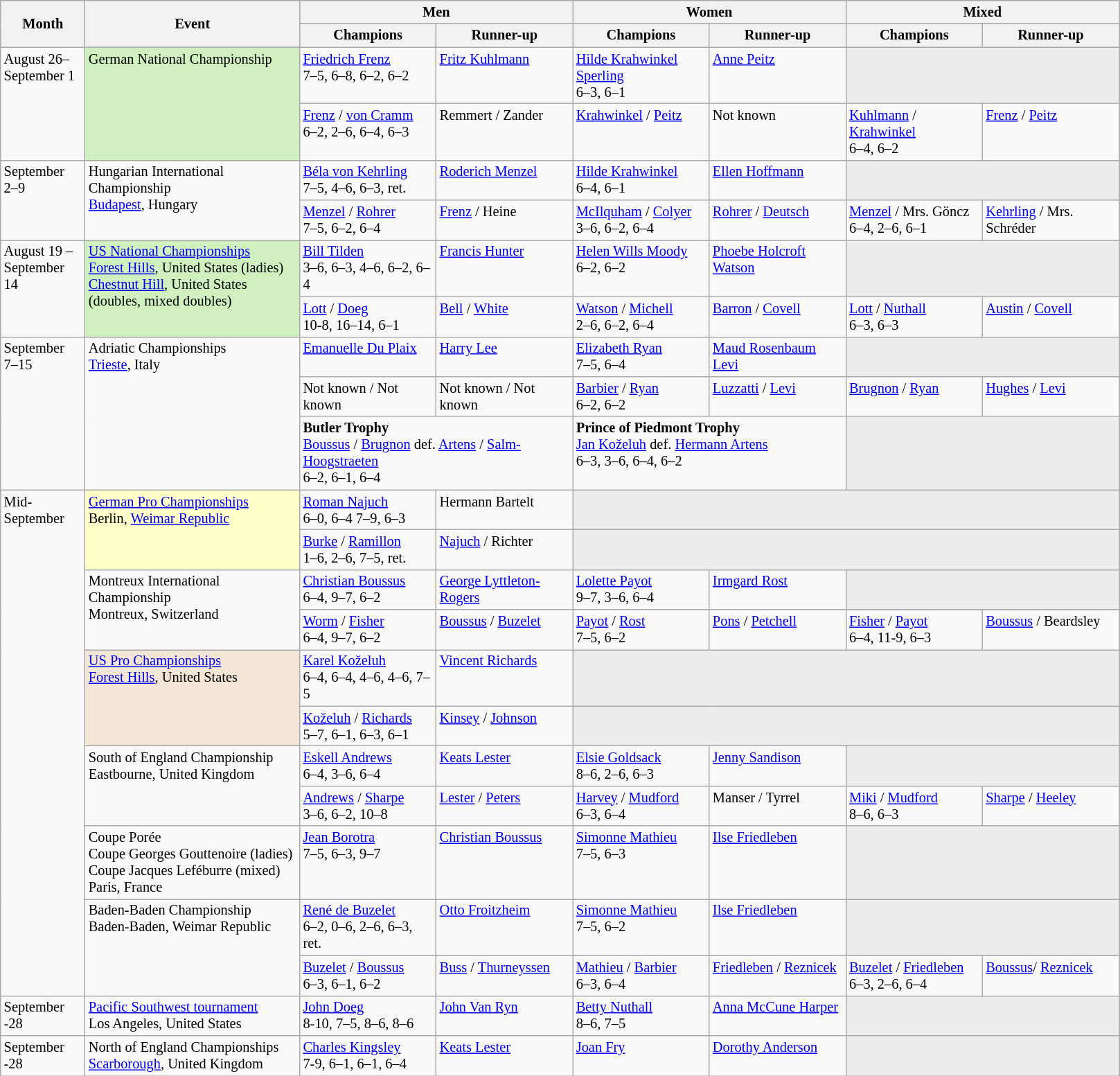<table class="wikitable" style="font-size:85%;">
<tr>
<th rowspan="2" style="width:75px;">Month</th>
<th rowspan="2" style="width:200px;">Event</th>
<th colspan="2" style="width:250px;">Men</th>
<th colspan="2" style="width:250px;">Women</th>
<th colspan="2" style="width:250px;">Mixed</th>
</tr>
<tr>
<th style="width:125px;">Champions</th>
<th style="width:125px;">Runner-up</th>
<th style="width:125px;">Champions</th>
<th style="width:125px;">Runner-up</th>
<th style="width:125px;">Champions</th>
<th style="width:125px;">Runner-up</th>
</tr>
<tr valign=top>
<td rowspan=2>August 26–September 1</td>
<td rowspan="2" style="background:#d0f0c0;">German National Championship<br></td>
<td> <a href='#'>Friedrich Frenz</a><br>7–5, 6–8, 6–2, 6–2</td>
<td> <a href='#'>Fritz Kuhlmann</a></td>
<td> <a href='#'>Hilde Krahwinkel Sperling</a><br>6–3, 6–1</td>
<td> <a href='#'>Anne Peitz</a></td>
<td style="background:#ededed;" colspan="2"></td>
</tr>
<tr valign=top>
<td> <a href='#'>Frenz</a> /  <a href='#'>von Cramm</a><br>6–2, 2–6, 6–4, 6–3</td>
<td>Remmert / Zander</td>
<td> <a href='#'>Krahwinkel</a> /  <a href='#'>Peitz</a></td>
<td>Not known</td>
<td> <a href='#'>Kuhlmann</a> /  <a href='#'>Krahwinkel</a><br>6–4, 6–2</td>
<td> <a href='#'>Frenz</a> /  <a href='#'>Peitz</a></td>
</tr>
<tr valign=top>
<td rowspan=2>September 2–9</td>
<td rowspan="2">Hungarian International Championship<br> <a href='#'>Budapest</a>, Hungary</td>
<td> <a href='#'>Béla von Kehrling</a><br>7–5, 4–6, 6–3, ret.</td>
<td> <a href='#'>Roderich Menzel</a></td>
<td> <a href='#'>Hilde Krahwinkel</a><br>6–4, 6–1</td>
<td> <a href='#'>Ellen Hoffmann</a></td>
<td style="background:#ededed;" colspan="2"></td>
</tr>
<tr valign=top>
<td> <a href='#'>Menzel</a> /  <a href='#'>Rohrer</a><br>7–5, 6–2, 6–4</td>
<td> <a href='#'>Frenz</a> /  Heine</td>
<td> <a href='#'>McIlquham</a> /  <a href='#'>Colyer</a><br>3–6, 6–2, 6–4</td>
<td> <a href='#'>Rohrer</a> /  <a href='#'>Deutsch</a></td>
<td> <a href='#'>Menzel</a> /  Mrs. Göncz<br>6–4, 2–6, 6–1</td>
<td> <a href='#'>Kehrling</a> /  Mrs. Schréder</td>
</tr>
<tr valign=top>
<td rowspan=2>August 19 – September 14</td>
<td rowspan=2 style="background:#d0f0c0"><a href='#'>US National Championships</a><br><a href='#'>Forest Hills</a>, United States (ladies)<br><a href='#'>Chestnut Hill</a>, United States (doubles, mixed doubles)</td>
<td> <a href='#'>Bill Tilden</a><br>3–6, 6–3, 4–6, 6–2, 6–4</td>
<td> <a href='#'>Francis Hunter</a></td>
<td> <a href='#'>Helen Wills Moody</a><br>6–2, 6–2</td>
<td> <a href='#'>Phoebe Holcroft Watson</a></td>
<td style="background:#ededed;" colspan="2"></td>
</tr>
<tr valign=top>
<td> <a href='#'>Lott</a> /  <a href='#'>Doeg</a><br>10-8, 16–14, 6–1</td>
<td> <a href='#'>Bell</a> /  <a href='#'>White</a></td>
<td> <a href='#'>Watson</a> /  <a href='#'>Michell</a><br>2–6, 6–2, 6–4</td>
<td> <a href='#'>Barron</a> / <a href='#'>Covell</a></td>
<td> <a href='#'>Lott</a> /  <a href='#'>Nuthall</a><br>6–3, 6–3</td>
<td> <a href='#'>Austin</a> / <a href='#'>Covell</a></td>
</tr>
<tr valign=top>
<td rowspan=3>September 7–15</td>
<td rowspan="3">Adriatic Championships<br> <a href='#'>Trieste</a>, Italy</td>
<td> <a href='#'>Emanuelle Du Plaix</a><br></td>
<td> <a href='#'>Harry Lee</a></td>
<td> <a href='#'>Elizabeth Ryan</a><br>7–5, 6–4</td>
<td> <a href='#'>Maud Rosenbaum Levi</a></td>
<td style="background:#ededed;" colspan="2"></td>
</tr>
<tr valign=top>
<td>Not known / Not known<br></td>
<td>Not known / Not known</td>
<td> <a href='#'>Barbier</a> /  <a href='#'>Ryan</a><br>6–2, 6–2</td>
<td> <a href='#'>Luzzatti</a> /  <a href='#'>Levi</a></td>
<td> <a href='#'>Brugnon</a> /  <a href='#'>Ryan</a><br></td>
<td> <a href='#'>Hughes</a> /  <a href='#'>Levi</a></td>
</tr>
<tr valign=top>
<td colspan=2><div><strong>Butler Trophy</strong><br> <a href='#'>Boussus</a> /  <a href='#'>Brugnon</a> def.  <a href='#'>Artens</a> /  <a href='#'>Salm-Hoogstraeten</a><br>6–2, 6–1, 6–4</div></td>
<td colspan=2><div><strong>Prince of Piedmont Trophy</strong><br> <a href='#'>Jan Koželuh</a> def.  <a href='#'>Hermann Artens</a><br>6–3, 3–6, 6–4, 6–2</div></td>
<td style="background:#ededed;" colspan="2"></td>
</tr>
<tr valign=top>
<td rowspan=11>Mid-September</td>
<td rowspan="2" style="background:#ffc;"><a href='#'>German Pro Championships</a><br>Berlin, <a href='#'>Weimar Republic</a></td>
<td> <a href='#'>Roman Najuch</a><br>6–0, 6–4 7–9, 6–3</td>
<td> Hermann Bartelt</td>
<td style="background:#ededed;" colspan="4"></td>
</tr>
<tr valign=top>
<td> <a href='#'>Burke</a> /  <a href='#'>Ramillon</a><br>1–6, 2–6, 7–5, ret.</td>
<td> <a href='#'>Najuch</a> / Richter</td>
<td style="background:#ededed;" colspan="4"></td>
</tr>
<tr valign=top>
<td rowspan="2">Montreux International Championship<br> Montreux, Switzerland</td>
<td> <a href='#'>Christian Boussus</a><br>6–4, 9–7, 6–2</td>
<td> <a href='#'>George Lyttleton-Rogers</a></td>
<td> <a href='#'>Lolette Payot</a><br>  9–7, 3–6, 6–4</td>
<td> <a href='#'>Irmgard Rost</a></td>
<td style="background:#ededed;" colspan="2"></td>
</tr>
<tr valign=top>
<td> <a href='#'>Worm</a>  /  <a href='#'>Fisher</a><br>6–4, 9–7, 6–2</td>
<td> <a href='#'>Boussus</a> /  <a href='#'>Buzelet</a></td>
<td> <a href='#'>Payot</a> /  <a href='#'>Rost</a><br>7–5, 6–2</td>
<td> <a href='#'>Pons</a> /  <a href='#'>Petchell</a></td>
<td> <a href='#'>Fisher</a> /  <a href='#'>Payot</a><br>6–4, 11-9, 6–3</td>
<td> <a href='#'>Boussus</a> / Beardsley</td>
</tr>
<tr valign=top>
<td rowspan=2 style="background:#F3E6D7"><a href='#'>US Pro Championships</a><br><a href='#'>Forest Hills</a>, United States</td>
<td> <a href='#'>Karel Koželuh</a><br>6–4, 6–4, 4–6, 4–6, 7–5</td>
<td> <a href='#'>Vincent Richards</a></td>
<td style="background:#ededed;" colspan="4"></td>
</tr>
<tr valign=top>
<td> <a href='#'>Koželuh</a> / <a href='#'>Richards</a><br>5–7, 6–1, 6–3, 6–1</td>
<td> <a href='#'>Kinsey</a> /  <a href='#'>Johnson</a></td>
<td style="background:#ededed;" colspan="4"></td>
</tr>
<tr valign=top>
<td rowspan="2">South of England Championship<br> Eastbourne, United Kingdom</td>
<td> <a href='#'>Eskell Andrews</a><br>6–4, 3–6, 6–4</td>
<td> <a href='#'>Keats Lester</a></td>
<td> <a href='#'>Elsie Goldsack</a><br> 8–6, 2–6, 6–3</td>
<td> <a href='#'>Jenny Sandison</a></td>
<td style="background:#ededed;" colspan="2"></td>
</tr>
<tr valign=top>
<td> <a href='#'>Andrews</a> /  <a href='#'>Sharpe</a><br>3–6, 6–2, 10–8</td>
<td> <a href='#'>Lester</a>  /  <a href='#'>Peters</a></td>
<td> <a href='#'>Harvey</a> /  <a href='#'>Mudford</a><br>6–3, 6–4</td>
<td>Manser / Tyrrel</td>
<td> <a href='#'>Miki</a> /  <a href='#'>Mudford</a><br>8–6, 6–3</td>
<td> <a href='#'>Sharpe</a> /  <a href='#'>Heeley</a></td>
</tr>
<tr valign=top>
<td>Coupe Porée<br>Coupe Georges Gouttenoire (ladies)<br>Coupe Jacques Leféburre (mixed)<br>Paris, France</td>
<td> <a href='#'>Jean Borotra</a><br>7–5, 6–3, 9–7</td>
<td> <a href='#'>Christian Boussus</a></td>
<td> <a href='#'>Simonne Mathieu</a><br>7–5, 6–3</td>
<td> <a href='#'>Ilse Friedleben</a></td>
<td style="background:#ededed;" colspan="2"></td>
</tr>
<tr valign=top>
<td rowspan="2">Baden-Baden Championship<br>Baden-Baden, Weimar Republic</td>
<td> <a href='#'>René de Buzelet</a><br>6–2, 0–6, 2–6, 6–3, ret.</td>
<td> <a href='#'>Otto Froitzheim</a></td>
<td> <a href='#'>Simonne Mathieu</a><br>7–5, 6–2</td>
<td> <a href='#'>Ilse Friedleben</a></td>
<td style="background:#ededed;" colspan="2"></td>
</tr>
<tr valign=top>
<td> <a href='#'>Buzelet</a> /  <a href='#'>Boussus</a><br>6–3, 6–1, 6–2</td>
<td> <a href='#'>Buss</a>  /  <a href='#'>Thurneyssen</a></td>
<td> <a href='#'>Mathieu</a> /  <a href='#'>Barbier</a><br>6–3, 6–4</td>
<td> <a href='#'>Friedleben</a> /  <a href='#'>Reznicek</a></td>
<td> <a href='#'>Buzelet</a> /  <a href='#'>Friedleben</a><br>6–3, 2–6, 6–4</td>
<td> <a href='#'>Boussus</a>/  <a href='#'>Reznicek</a></td>
</tr>
<tr valign=top>
<td>September -28</td>
<td><a href='#'>Pacific Southwest tournament</a><br> Los Angeles, United States</td>
<td> <a href='#'>John Doeg</a><br>8-10, 7–5, 8–6, 8–6</td>
<td> <a href='#'>John Van Ryn</a></td>
<td> <a href='#'>Betty Nuthall</a> <br> 8–6, 7–5</td>
<td> <a href='#'>Anna McCune Harper</a></td>
<td style="background:#ededed;" colspan="2"></td>
</tr>
<tr valign=top>
<td>September -28</td>
<td>North of England Championships<br> <a href='#'>Scarborough</a>, United Kingdom</td>
<td> <a href='#'>Charles Kingsley</a><br>7-9, 6–1, 6–1, 6–4</td>
<td> <a href='#'>Keats Lester</a></td>
<td> <a href='#'>Joan Fry</a></td>
<td> <a href='#'>Dorothy Anderson</a></td>
<td style="background:#ededed;" colspan="2"></td>
</tr>
</table>
